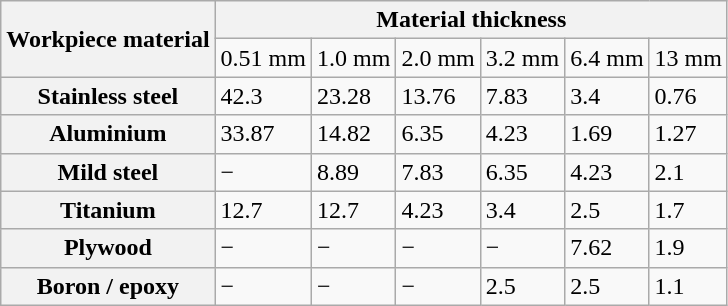<table class="wikitable">
<tr>
<th rowspan=2>Workpiece material</th>
<th colspan=6>Material thickness</th>
</tr>
<tr>
<td>0.51 mm</td>
<td>1.0 mm</td>
<td>2.0 mm</td>
<td>3.2 mm</td>
<td>6.4 mm</td>
<td>13 mm</td>
</tr>
<tr>
<th>Stainless steel</th>
<td>42.3</td>
<td>23.28</td>
<td>13.76</td>
<td>7.83</td>
<td>3.4</td>
<td>0.76</td>
</tr>
<tr>
<th>Aluminium</th>
<td>33.87</td>
<td>14.82</td>
<td>6.35</td>
<td>4.23</td>
<td>1.69</td>
<td>1.27</td>
</tr>
<tr>
<th>Mild steel</th>
<td>−</td>
<td>8.89</td>
<td>7.83</td>
<td>6.35</td>
<td>4.23</td>
<td>2.1</td>
</tr>
<tr>
<th>Titanium</th>
<td>12.7</td>
<td>12.7</td>
<td>4.23</td>
<td>3.4</td>
<td>2.5</td>
<td>1.7</td>
</tr>
<tr>
<th>Plywood</th>
<td>−</td>
<td>−</td>
<td>−</td>
<td>−</td>
<td>7.62</td>
<td>1.9</td>
</tr>
<tr>
<th>Boron / epoxy</th>
<td>−</td>
<td>−</td>
<td>−</td>
<td>2.5</td>
<td>2.5</td>
<td>1.1</td>
</tr>
</table>
